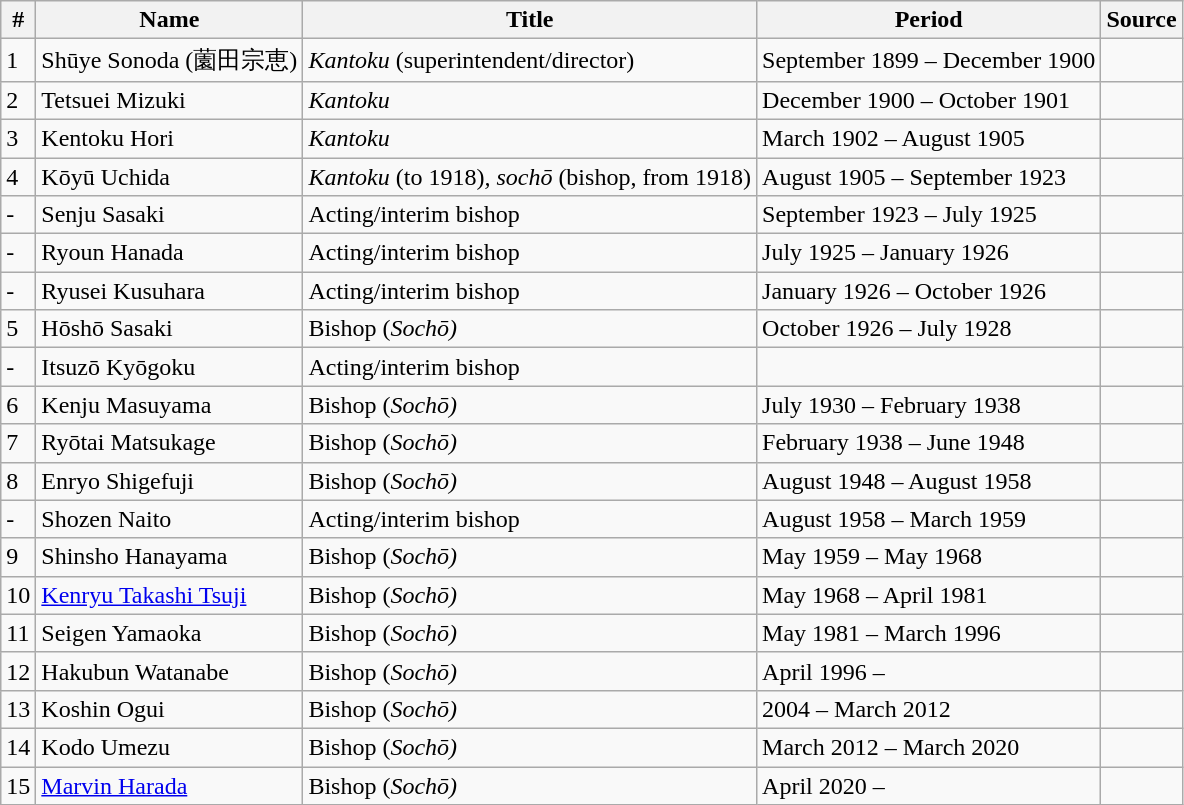<table class="wikitable">
<tr>
<th>#</th>
<th>Name</th>
<th>Title</th>
<th>Period</th>
<th>Source</th>
</tr>
<tr>
<td>1</td>
<td>Shūye Sonoda (薗田宗恵)</td>
<td><em>Kantoku</em> (superintendent/director)</td>
<td>September 1899 – December 1900</td>
<td></td>
</tr>
<tr>
<td>2</td>
<td>Tetsuei Mizuki</td>
<td><em>Kantoku</em></td>
<td>December 1900 – October 1901</td>
<td></td>
</tr>
<tr>
<td>3</td>
<td>Kentoku Hori</td>
<td><em>Kantoku</em></td>
<td>March 1902 – August 1905</td>
<td></td>
</tr>
<tr>
<td>4</td>
<td>Kōyū Uchida</td>
<td><em>Kantoku</em> (to 1918)<em>, sochō</em> (bishop, from 1918)</td>
<td>August 1905 – September 1923</td>
<td></td>
</tr>
<tr>
<td>-</td>
<td>Senju Sasaki</td>
<td>Acting/interim bishop</td>
<td>September 1923 – July 1925</td>
<td></td>
</tr>
<tr>
<td>-</td>
<td>Ryoun Hanada</td>
<td>Acting/interim bishop</td>
<td>July 1925 – January 1926</td>
<td></td>
</tr>
<tr>
<td>-</td>
<td>Ryusei Kusuhara</td>
<td>Acting/interim bishop</td>
<td>January 1926 – October 1926</td>
<td></td>
</tr>
<tr>
<td>5</td>
<td>Hōshō Sasaki</td>
<td>Bishop (<em>Sochō)</em></td>
<td>October 1926 – July 1928</td>
<td></td>
</tr>
<tr>
<td>-</td>
<td>Itsuzō Kyōgoku</td>
<td>Acting/interim bishop</td>
<td></td>
<td></td>
</tr>
<tr>
<td>6</td>
<td>Kenju Masuyama</td>
<td>Bishop (<em>Sochō)</em></td>
<td>July 1930 – February 1938</td>
<td></td>
</tr>
<tr>
<td>7</td>
<td>Ryōtai Matsukage</td>
<td>Bishop (<em>Sochō)</em></td>
<td>February 1938 – June 1948</td>
<td></td>
</tr>
<tr>
<td>8</td>
<td>Enryo Shigefuji</td>
<td>Bishop (<em>Sochō)</em></td>
<td>August 1948 – August 1958</td>
<td></td>
</tr>
<tr>
<td>-</td>
<td>Shozen Naito</td>
<td>Acting/interim bishop</td>
<td>August 1958 – March 1959</td>
<td></td>
</tr>
<tr>
<td>9</td>
<td>Shinsho Hanayama</td>
<td>Bishop (<em>Sochō)</em></td>
<td>May 1959 – May 1968</td>
<td></td>
</tr>
<tr>
<td>10</td>
<td><a href='#'>Kenryu Takashi Tsuji</a></td>
<td>Bishop (<em>Sochō)</em></td>
<td>May 1968 – April 1981</td>
<td></td>
</tr>
<tr>
<td>11</td>
<td>Seigen Yamaoka</td>
<td>Bishop (<em>Sochō)</em></td>
<td>May 1981 – March 1996</td>
<td></td>
</tr>
<tr>
<td>12</td>
<td>Hakubun Watanabe</td>
<td>Bishop (<em>Sochō)</em></td>
<td>April 1996 –</td>
<td></td>
</tr>
<tr>
<td>13</td>
<td>Koshin Ogui</td>
<td>Bishop (<em>Sochō)</em></td>
<td>2004 – March 2012</td>
<td></td>
</tr>
<tr>
<td>14</td>
<td>Kodo Umezu</td>
<td>Bishop (<em>Sochō)</em></td>
<td>March 2012 – March 2020</td>
<td></td>
</tr>
<tr>
<td>15</td>
<td><a href='#'>Marvin Harada</a></td>
<td>Bishop (<em>Sochō)</em></td>
<td>April 2020 –</td>
<td></td>
</tr>
</table>
